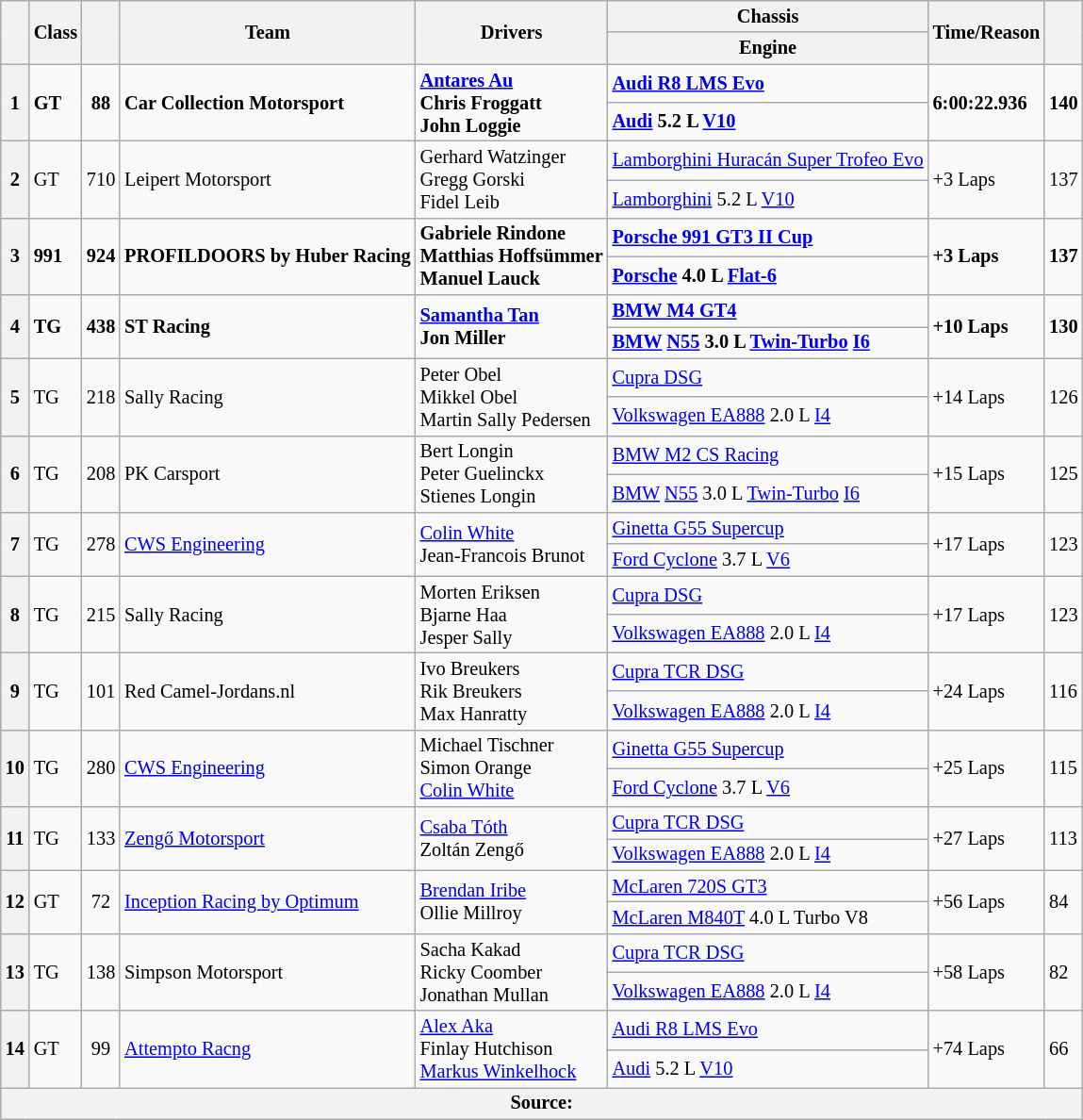<table class="wikitable" style="font-size: 85%;">
<tr>
<th rowspan="2"></th>
<th rowspan="2">Class</th>
<th rowspan="2"></th>
<th rowspan="2">Team</th>
<th rowspan="2">Drivers</th>
<th>Chassis</th>
<th rowspan="2">Time/Reason</th>
<th rowspan="2"></th>
</tr>
<tr>
<th>Engine</th>
</tr>
<tr>
<th rowspan="2">1</th>
<td rowspan="2"><strong>GT</strong></td>
<td rowspan="2" align="center"><strong>88</strong></td>
<td rowspan="2"><strong> Car Collection Motorsport</strong></td>
<td rowspan="2"><strong> <a href='#'>Antares Au</a><br> Chris Froggatt<br> John Loggie</strong></td>
<td><a href='#'><strong>Audi R8 LMS Evo</strong></a></td>
<td rowspan="2"><strong>6:00:22.936</strong></td>
<td rowspan="2"><strong>140</strong></td>
</tr>
<tr>
<td><strong><a href='#'>Audi</a> 5.2 L <a href='#'>V10</a></strong></td>
</tr>
<tr>
<th rowspan="2">2</th>
<td rowspan="2">GT</td>
<td rowspan="2" align="center">710</td>
<td rowspan="2"> Leipert Motorsport</td>
<td rowspan="2"> Gerhard Watzinger<br> Gregg Gorski<br> Fidel Leib</td>
<td><a href='#'>Lamborghini Huracán Super Trofeo Evo</a></td>
<td rowspan="2">+3 Laps</td>
<td rowspan="2">137</td>
</tr>
<tr>
<td><a href='#'>Lamborghini</a> 5.2 L <a href='#'>V10</a></td>
</tr>
<tr>
<th rowspan="2">3</th>
<td rowspan="2"><strong>991</strong></td>
<td rowspan="2" align="center"><strong>924</strong></td>
<td rowspan="2"><strong> PROFILDOORS by Huber Racing</strong></td>
<td rowspan="2"><strong> Gabriele Rindone<br> Matthias Hoffsümmer<br> Manuel Lauck</strong></td>
<td><a href='#'><strong>Porsche 991 GT3 II Cup</strong></a></td>
<td rowspan="2"><strong>+3 Laps</strong></td>
<td rowspan="2"><strong>137</strong></td>
</tr>
<tr>
<td><strong><a href='#'>Porsche</a> 4.0 L <a href='#'>Flat-6</a></strong></td>
</tr>
<tr>
<th rowspan="2">4</th>
<td rowspan="2"><strong>TG</strong></td>
<td rowspan="2" align="center"><strong>438</strong></td>
<td rowspan="2"><strong> ST Racing</strong></td>
<td rowspan="2"><strong> <a href='#'>Samantha Tan</a><br> Jon Miller</strong></td>
<td><a href='#'><strong>BMW M4 GT4</strong></a></td>
<td rowspan="2"><strong>+10 Laps</strong></td>
<td rowspan="2"><strong>130</strong></td>
</tr>
<tr>
<td><strong><a href='#'>BMW</a> <a href='#'>N55</a> 3.0 L <a href='#'>Twin-Turbo</a> <a href='#'>I6</a></strong></td>
</tr>
<tr>
<th rowspan="2">5</th>
<td rowspan="2">TG</td>
<td rowspan="2" align="center">218</td>
<td rowspan="2"> Sally Racing</td>
<td rowspan="2"> Peter Obel<br> Mikkel Obel<br> Martin Sally Pedersen</td>
<td><a href='#'>Cupra DSG</a></td>
<td rowspan="2">+14 Laps</td>
<td rowspan="2">126</td>
</tr>
<tr>
<td><a href='#'>Volkswagen EA888</a> 2.0 L <a href='#'>I4</a></td>
</tr>
<tr>
<th rowspan="2">6</th>
<td rowspan="2">TG</td>
<td rowspan="2" align="center">208</td>
<td rowspan="2"> PK Carsport</td>
<td rowspan="2"> Bert Longin<br> Peter Guelinckx<br> Stienes Longin</td>
<td><a href='#'>BMW M2 CS Racing</a></td>
<td rowspan="2">+15 Laps</td>
<td rowspan="2">125</td>
</tr>
<tr>
<td><a href='#'>BMW</a> <a href='#'>N55</a> 3.0 L <a href='#'>Twin-Turbo</a> <a href='#'>I6</a></td>
</tr>
<tr>
<th rowspan="2">7</th>
<td rowspan="2">TG</td>
<td rowspan="2" align="center">278</td>
<td rowspan="2"> <a href='#'>CWS Engineering</a></td>
<td rowspan="2"> <a href='#'>Colin White</a><br> Jean-Francois Brunot</td>
<td><a href='#'>Ginetta G55 Supercup</a></td>
<td rowspan="2">+17 Laps</td>
<td rowspan="2">123</td>
</tr>
<tr>
<td><a href='#'>Ford Cyclone</a> 3.7 L <a href='#'>V6</a></td>
</tr>
<tr>
<th rowspan="2">8</th>
<td rowspan="2">TG</td>
<td rowspan="2" align="center">215</td>
<td rowspan="2"> Sally Racing</td>
<td rowspan="2"> Morten Eriksen<br> Bjarne Haa<br> Jesper Sally</td>
<td><a href='#'>Cupra DSG</a></td>
<td rowspan="2">+17 Laps</td>
<td rowspan="2">123</td>
</tr>
<tr>
<td><a href='#'>Volkswagen EA888</a> 2.0 L <a href='#'>I4</a></td>
</tr>
<tr>
<th rowspan="2">9</th>
<td rowspan="2">TG</td>
<td rowspan="2" align="center">101</td>
<td rowspan="2"> Red Camel-Jordans.nl</td>
<td rowspan="2"> Ivo Breukers<br> Rik Breukers<br> Max Hanratty</td>
<td><a href='#'>Cupra TCR DSG</a></td>
<td rowspan="2">+24 Laps</td>
<td rowspan="2">116</td>
</tr>
<tr>
<td><a href='#'>Volkswagen EA888</a> 2.0 L <a href='#'>I4</a></td>
</tr>
<tr>
<th rowspan="2">10</th>
<td rowspan="2">TG</td>
<td rowspan="2" align="center">280</td>
<td rowspan="2"> <a href='#'>CWS Engineering</a></td>
<td rowspan="2"> Michael Tischner<br> Simon Orange<br> <a href='#'>Colin White</a></td>
<td><a href='#'>Ginetta G55 Supercup</a></td>
<td rowspan="2">+25 Laps</td>
<td rowspan="2">115</td>
</tr>
<tr>
<td><a href='#'>Ford Cyclone</a> 3.7 L <a href='#'>V6</a></td>
</tr>
<tr>
<th rowspan="2">11</th>
<td rowspan="2">TG</td>
<td rowspan="2" align="center">133</td>
<td rowspan="2"> <a href='#'>Zengő Motorsport</a></td>
<td rowspan="2"> <a href='#'>Csaba Tóth</a><br> Zoltán Zengő</td>
<td><a href='#'>Cupra TCR DSG</a></td>
<td rowspan="2">+27 Laps</td>
<td rowspan="2">113</td>
</tr>
<tr>
<td><a href='#'>Volkswagen EA888</a> 2.0 L <a href='#'>I4</a></td>
</tr>
<tr>
<th rowspan="2">12</th>
<td rowspan="2">GT</td>
<td rowspan="2" align="center">72</td>
<td rowspan="2"> <a href='#'>Inception Racing by Optimum</a></td>
<td rowspan="2"> <a href='#'>Brendan Iribe</a><br> Ollie Millroy</td>
<td><a href='#'>McLaren 720S GT3</a></td>
<td rowspan="2">+56 Laps</td>
<td rowspan="2">84</td>
</tr>
<tr>
<td><a href='#'>McLaren M840T</a> 4.0 L Turbo V8</td>
</tr>
<tr>
<th rowspan="2">13</th>
<td rowspan="2">TG</td>
<td rowspan="2" align="center">138</td>
<td rowspan="2"> Simpson Motorsport</td>
<td rowspan="2"> Sacha Kakad<br> Ricky Coomber<br> Jonathan Mullan</td>
<td><a href='#'>Cupra TCR DSG</a></td>
<td rowspan="2">+58 Laps</td>
<td rowspan="2">82</td>
</tr>
<tr>
<td><a href='#'>Volkswagen EA888</a> 2.0 L <a href='#'>I4</a></td>
</tr>
<tr>
<th rowspan="2">14</th>
<td rowspan="2">GT</td>
<td rowspan="2" align="center">99</td>
<td rowspan="2"> <a href='#'>Attempto Racng</a></td>
<td rowspan="2"> <a href='#'>Alex Aka</a><br> Finlay Hutchison<br> <a href='#'>Markus Winkelhock</a></td>
<td><a href='#'>Audi R8 LMS Evo</a></td>
<td rowspan="2">+74 Laps</td>
<td rowspan="2">66</td>
</tr>
<tr>
<td><a href='#'>Audi</a> 5.2 L <a href='#'>V10</a></td>
</tr>
<tr>
<th colspan="8">Source:</th>
</tr>
</table>
